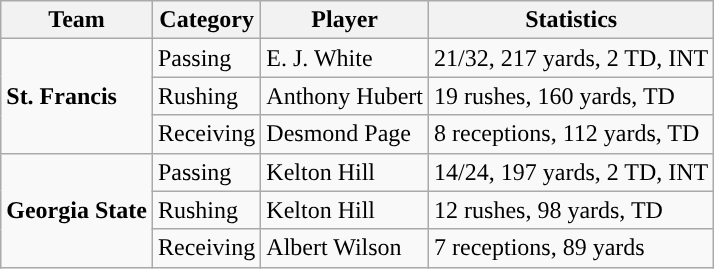<table class="wikitable" style="float: left;">
<tr>
<th>Team</th>
<th>Category</th>
<th>Player</th>
<th>Statistics</th>
</tr>
<tr>
<td rowspan=3><strong>St. Francis</strong></td>
<td>Passing</td>
<td>E. J. White</td>
<td>21/32, 217 yards, 2 TD, INT</td>
</tr>
<tr>
<td>Rushing</td>
<td>Anthony Hubert</td>
<td>19 rushes, 160 yards, TD</td>
</tr>
<tr>
<td>Receiving</td>
<td>Desmond Page</td>
<td>8 receptions, 112 yards, TD</td>
</tr>
<tr>
<td rowspan=3><strong>Georgia State</strong></td>
<td>Passing</td>
<td>Kelton Hill</td>
<td>14/24, 197 yards, 2 TD, INT</td>
</tr>
<tr>
<td>Rushing</td>
<td>Kelton Hill</td>
<td>12 rushes, 98 yards, TD</td>
</tr>
<tr>
<td>Receiving</td>
<td>Albert Wilson</td>
<td>7 receptions, 89 yards</td>
</tr>
</table>
